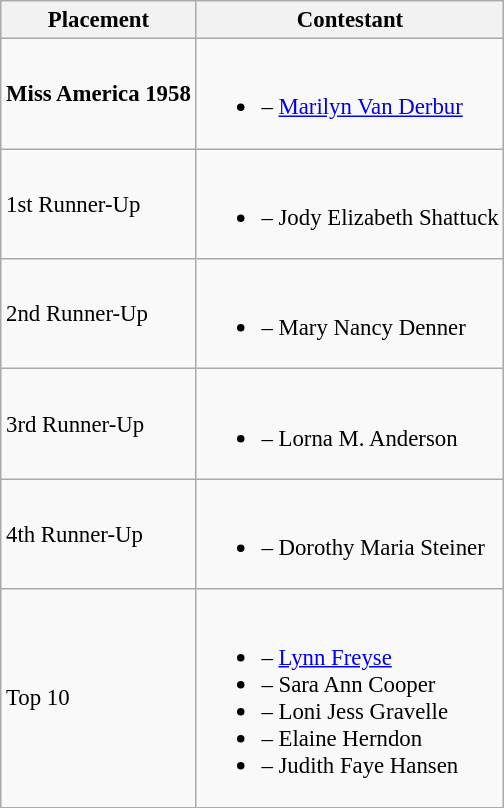<table class="wikitable sortable" style="font-size: 95%;">
<tr>
<th>Placement</th>
<th>Contestant</th>
</tr>
<tr>
<td><strong>Miss America 1958</strong></td>
<td><br><ul><li> – <a href='#'>Marilyn Van Derbur</a></li></ul></td>
</tr>
<tr>
<td>1st Runner-Up</td>
<td><br><ul><li> – Jody Elizabeth Shattuck</li></ul></td>
</tr>
<tr>
<td>2nd Runner-Up</td>
<td><br><ul><li> – Mary Nancy Denner</li></ul></td>
</tr>
<tr>
<td>3rd Runner-Up</td>
<td><br><ul><li> – Lorna M. Anderson</li></ul></td>
</tr>
<tr>
<td>4th Runner-Up</td>
<td><br><ul><li> – Dorothy Maria Steiner</li></ul></td>
</tr>
<tr>
<td>Top 10</td>
<td><br><ul><li> – <a href='#'>Lynn Freyse</a></li><li> – Sara Ann Cooper</li><li> – Loni Jess Gravelle</li><li> – Elaine Herndon</li><li> – Judith Faye Hansen</li></ul></td>
</tr>
</table>
